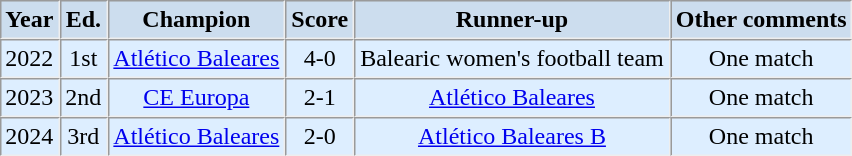<table border="1" cellpadding="3" cellspacing="0" style="margin-left: auto; margin-right: auto; border: none;">
<tr>
<th style="background:#CCDDEE;">Year</th>
<th style="background:#CCDDEE;">Ed.</th>
<th style="background:#CCDDEE;">Champion</th>
<th style="background:#CCDDEE;">Score</th>
<th style="background:#CCDDEE;">Runner-up</th>
<th style="background:#CCDDEE;">Other comments</th>
</tr>
<tr align="center" bgcolor=#DDEEFF>
<td>2022</td>
<td>1st</td>
<td><a href='#'>Atlético Baleares</a></td>
<td>4-0</td>
<td>Balearic women's football team</td>
<td>One match</td>
</tr>
<tr align="center" bgcolor="#DDEEFF">
<td>2023</td>
<td>2nd</td>
<td><a href='#'>CE Europa</a></td>
<td>2-1</td>
<td><a href='#'>Atlético Baleares</a></td>
<td>One match</td>
</tr>
<tr align="center" bgcolor="#DDEEFF">
<td>2024</td>
<td>3rd</td>
<td><a href='#'>Atlético Baleares</a></td>
<td>2-0</td>
<td><a href='#'>Atlético Baleares B</a></td>
<td>One match</td>
</tr>
</table>
